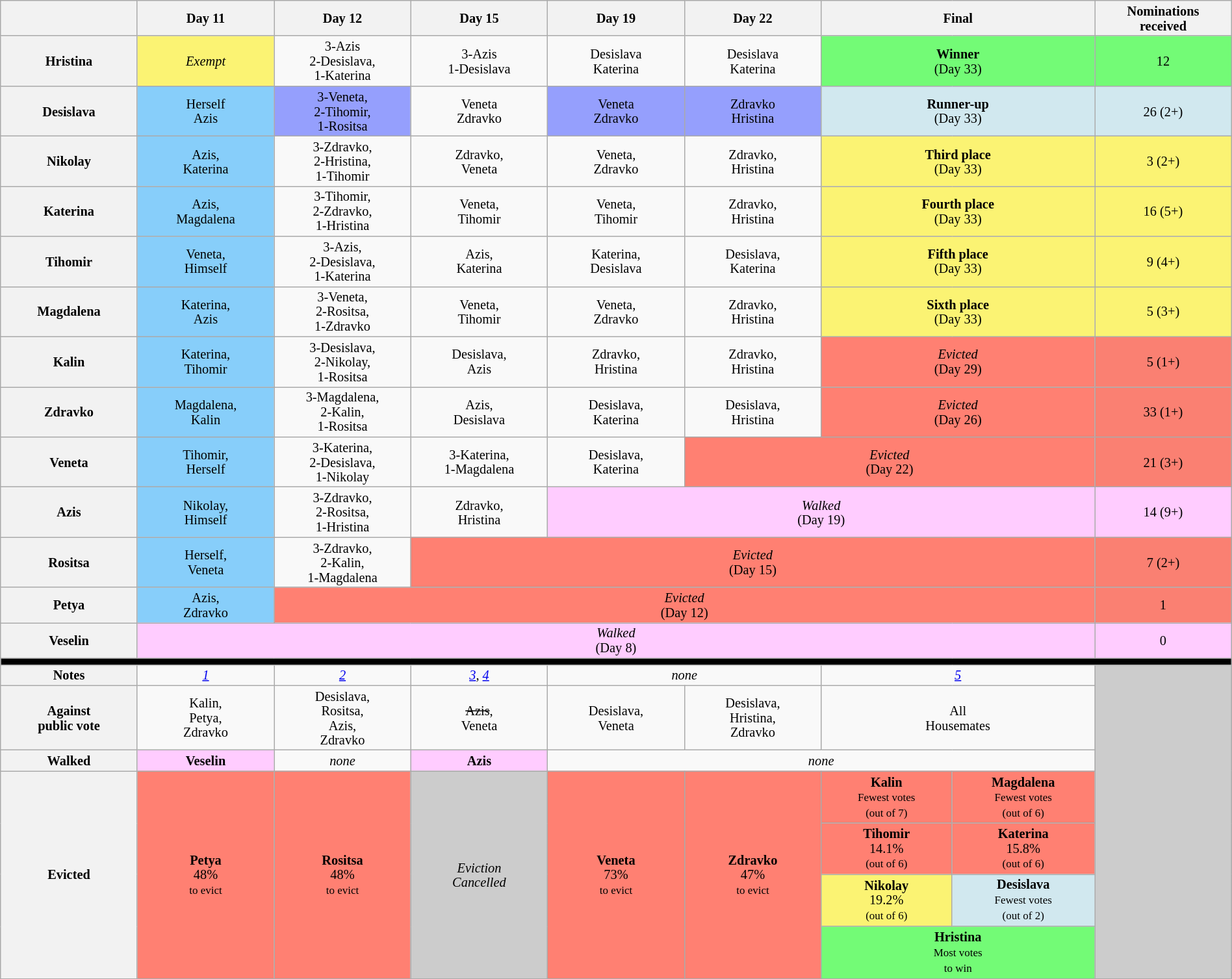<table class="wikitable" style="text-align:center; width:100%; font-size:85%; line-height:15px;">
<tr>
<th style="width:10%"></th>
<th style="width:10%">Day 11</th>
<th style="width:10%">Day 12</th>
<th style="width:10%">Day 15</th>
<th style="width:10%">Day 19</th>
<th style="width:10%">Day 22</th>
<th style="width:20%" colspan="2">Final</th>
<th style="width:10%">Nominations<br>received</th>
</tr>
<tr>
<th>Hristina</th>
<td style="background:#FBF373;"><em>Exempt</em></td>
<td>3-Azis<br>2-Desislava,<br>1-Katerina</td>
<td>3-Azis<br>1-Desislava</td>
<td>Desislava<br>Katerina</td>
<td>Desislava<br>Katerina</td>
<td colspan="2" style="background:#73FB76;"><strong>Winner</strong><br>(Day 33)</td>
<td style="background:#73FB76">12</td>
</tr>
<tr>
<th>Desislava</th>
<td style="background:#87CEFA">Herself<br>Azis</td>
<td style="background:#959ffd;">3-Veneta,<br>2-Tihomir,<br>1-Rositsa</td>
<td>Veneta<br>Zdravko</td>
<td style="background:#959ffd;">Veneta<br>Zdravko</td>
<td style="background:#959ffd;">Zdravko<br>Hristina</td>
<td colspan="2" style="background:#D1E8EF;"><strong>Runner-up</strong><br>(Day 33)</td>
<td style="background:#D1E8EF">26 (2+)</td>
</tr>
<tr>
<th>Nikolay</th>
<td style="background:#87CEFA">Azis,<br>Katerina</td>
<td>3-Zdravko,<br>2-Hristina,<br>1-Tihomir</td>
<td>Zdravko,<br>Veneta</td>
<td>Veneta,<br>Zdravko</td>
<td>Zdravko,<br>Hristina</td>
<td colspan="2" style="background:#FBF373;"><strong>Third place</strong> <br>(Day 33)</td>
<td style="background:#FBF373">3 (2+)</td>
</tr>
<tr>
<th>Katerina</th>
<td style="background:#87CEFA">Azis,<br>Magdalena</td>
<td>3-Tihomir,<br>2-Zdravko,<br>1-Hristina</td>
<td>Veneta,<br>Tihomir</td>
<td>Veneta,<br>Tihomir</td>
<td>Zdravko,<br>Hristina</td>
<td colspan="2" style="background:#FBF373;"><strong>Fourth place</strong><br>(Day 33)</td>
<td style="background:#FBF373">16 (5+)</td>
</tr>
<tr>
<th>Tihomir</th>
<td style="background:#87CEFA">Veneta,<br>Himself</td>
<td>3-Azis,<br>2-Desislava,<br>1-Katerina</td>
<td>Azis,<br>Katerina</td>
<td>Katerina,<br>Desislava</td>
<td>Desislava,<br>Katerina</td>
<td colspan="2" style="background:#FBF373;"><strong>Fifth place</strong><br>(Day 33)</td>
<td style="background:#FBF373">9 (4+)</td>
</tr>
<tr>
<th>Magdalena</th>
<td style="background:#87CEFA">Katerina,<br>Azis</td>
<td>3-Veneta,<br>2-Rositsa,<br>1-Zdravko</td>
<td>Veneta,<br>Tihomir</td>
<td>Veneta,<br>Zdravko</td>
<td>Zdravko,<br>Hristina</td>
<td colspan="2" style="background:#FBF373;"><strong>Sixth place</strong><br>(Day 33)</td>
<td style="background:#FBF373">5 (3+)</td>
</tr>
<tr>
<th>Kalin</th>
<td style="background:#87CEFA">Katerina,<br>Tihomir</td>
<td>3-Desislava,<br>2-Nikolay,<br>1-Rositsa</td>
<td>Desislava,<br>Azis</td>
<td>Zdravko,<br>Hristina</td>
<td>Zdravko,<br>Hristina</td>
<td style="background:#FF8072;" colspan="2"><em>Evicted</em><br>(Day 29)</td>
<td style="background:#FA8072">5 (1+)</td>
</tr>
<tr>
<th>Zdravko</th>
<td style="background:#87CEFA">Magdalena,<br>Kalin</td>
<td>3-Magdalena,<br>2-Kalin,<br>1-Rositsa</td>
<td>Azis,<br>Desislava</td>
<td>Desislava,<br>Katerina</td>
<td>Desislava,<br>Hristina</td>
<td style="background:#FF8072;" colspan="2"><em>Evicted</em><br>(Day 26)</td>
<td style="background:#FA8072">33 (1+)</td>
</tr>
<tr>
<th>Veneta</th>
<td style="background:#87CEFA">Tihomir,<br>Herself</td>
<td>3-Katerina,<br>2-Desislava,<br>1-Nikolay</td>
<td>3-Katerina,<br>1-Magdalena</td>
<td>Desislava,<br>Katerina</td>
<td style="background:#FF8072;" colspan="3"><em>Evicted</em><br>(Day 22)</td>
<td style="background:#FA8072">21 (3+)</td>
</tr>
<tr>
<th>Azis</th>
<td style="background:#87CEFA">Nikolay,<br>Himself</td>
<td>3-Zdravko,<br>2-Rositsa,<br>1-Hristina</td>
<td>Zdravko,<br>Hristina</td>
<td style="background:#fcf;" colspan="4"><em>Walked</em><br>(Day 19)</td>
<td style="background:#fcf;">14 (9+)</td>
</tr>
<tr>
<th>Rositsa</th>
<td style="background:#87CEFA">Herself,<br>Veneta</td>
<td>3-Zdravko,<br>2-Kalin,<br>1-Magdalena</td>
<td style="background:#FF8072;" colspan="5"><em>Evicted</em><br>(Day 15)</td>
<td style="background:#FA8072">7 (2+)</td>
</tr>
<tr>
<th>Petya</th>
<td style="background:#87CEFA">Azis,<br>Zdravko</td>
<td style="background:#FF8072;" colspan="6"><em>Evicted</em><br>(Day 12)</td>
<td style="background:#FA8072">1</td>
</tr>
<tr>
<th>Veselin</th>
<td style="background:#fcf;" colspan="7"><em>Walked</em><br>(Day 8)</td>
<td style="background:#fcf;">0</td>
</tr>
<tr>
<th style="background:#000;" colspan="15"></th>
</tr>
<tr>
<th>Notes</th>
<td><em><a href='#'>1</a></em></td>
<td><em><a href='#'>2</a></em></td>
<td><em><a href='#'>3</a></em>, <em><a href='#'>4</a></em></td>
<td colspan="2"><em>none</em></td>
<td colspan="2"><em><a href='#'>5</a></em></td>
<td rowspan="7" style="background:#CCC"></td>
</tr>
<tr>
<th>Against<br>public vote</th>
<td>Kalin,<br>Petya,<br>Zdravko</td>
<td>Desislava,<br>Rositsa,<br>Azis,<br>Zdravko</td>
<td><s>Azis</s>,<br>Veneta</td>
<td>Desislava,<br>Veneta</td>
<td>Desislava,<br>Hristina,<br>Zdravko</td>
<td colspan="2">All<br>Housemates</td>
</tr>
<tr>
<th>Walked</th>
<td style="background:#fcf;"><strong>Veselin</strong></td>
<td><em>none</em></td>
<td style="background:#fcf;"><strong>Azis</strong></td>
<td colspan="4"><em>none</em></td>
</tr>
<tr>
<th rowspan=4>Evicted</th>
<td rowspan=4 style="background:#FF8072"><strong>Petya</strong><br> 48% <br><small>to evict</small></td>
<td rowspan=4 style="background:#FF8072"><strong>Rositsa</strong><br> 48% <br><small>to evict</small></td>
<td rowspan=4 style="background:#CCC"><em>Eviction<br>Cancelled</em></td>
<td rowspan=4 style="background:#FF8072"><strong>Veneta</strong><br> 73% <br><small>to evict</small></td>
<td rowspan=4 style="background:#FF8072"><strong>Zdravko</strong><br> 47% <br><small>to evict</small></td>
<td rowspan=1 style="background:#FF8072"><strong>Kalin</strong><br><small>Fewest votes<br>(out of 7)</small></td>
<td style="background:#FF8072"><strong>Magdalena</strong><br><small>Fewest votes<br>(out of 6)</small></td>
</tr>
<tr>
<td style="background:#FF8072"><strong>Tihomir</strong><br>14.1%<br><small>(out of 6)</small></td>
<td style="background:#FF8072"><strong>Katerina</strong><br>15.8%<br><small>(out of 6)</small></td>
</tr>
<tr>
<td style="background:#FBF373"><strong>Nikolay</strong><br>19.2%<br><small>(out of 6)</small></td>
<td style="background:#D1E8EF"><strong>Desislava</strong><br><small>Fewest votes<br>(out of 2)</small></td>
</tr>
<tr>
<td colspan=2 style="background:#73FB76"><strong>Hristina</strong><br><small>Most votes<br>to win</small></td>
</tr>
<tr>
</tr>
</table>
